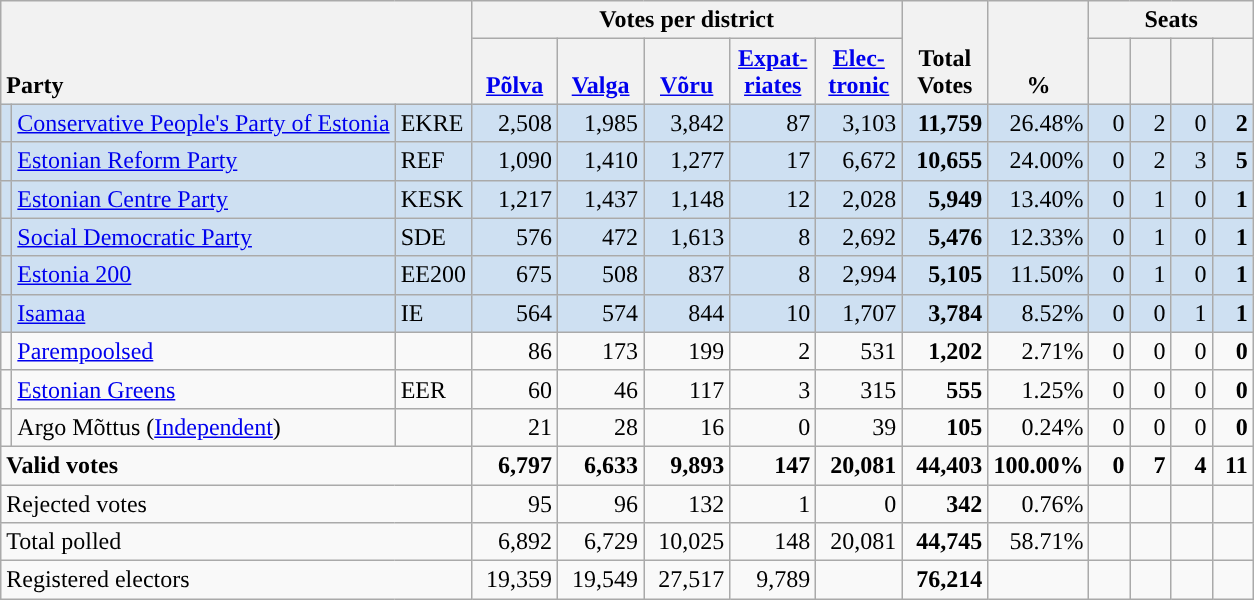<table class="wikitable" border="1" style="text-align:right;">
<tr>
<th style="text-align:left;" valign=bottom rowspan=2 colspan=3>Party</th>
<th colspan=5>Votes per district</th>
<th align=center valign=bottom rowspan=2 width="50">Total Votes</th>
<th align=center valign=bottom rowspan=2 width="50">%</th>
<th colspan=4>Seats</th>
</tr>
<tr>
<th align=center valign=bottom width="50"><a href='#'>Põlva</a></th>
<th align=center valign=bottom width="50"><a href='#'>Valga</a></th>
<th align=center valign=bottom width="50"><a href='#'>Võru</a></th>
<th align=center valign=bottom width="50"><a href='#'>Expat- riates</a></th>
<th align=center valign=bottom width="50"><a href='#'>Elec- tronic</a></th>
<th align=center valign=bottom width="20"><small></small></th>
<th align=center valign=bottom width="20"><small></small></th>
<th align=center valign=bottom width="20"><small></small></th>
<th align=center valign=bottom width="20"><small></small></th>
</tr>
<tr style="background:#CEE0F2;">
<td style="background:"></td>
<td align=left><a href='#'>Conservative People's Party of Estonia</a></td>
<td align=left>EKRE</td>
<td>2,508</td>
<td>1,985</td>
<td>3,842</td>
<td>87</td>
<td>3,103</td>
<td><strong>11,759</strong></td>
<td>26.48%</td>
<td>0</td>
<td>2</td>
<td>0</td>
<td><strong>2</strong></td>
</tr>
<tr style="background:#CEE0F2;">
<td style="background:"></td>
<td align=left><a href='#'>Estonian Reform Party</a></td>
<td align=left>REF</td>
<td>1,090</td>
<td>1,410</td>
<td>1,277</td>
<td>17</td>
<td>6,672</td>
<td><strong>10,655</strong></td>
<td>24.00%</td>
<td>0</td>
<td>2</td>
<td>3</td>
<td><strong>5</strong></td>
</tr>
<tr style="background:#CEE0F2;">
<td style="background:"></td>
<td align=left><a href='#'>Estonian Centre Party</a></td>
<td align=left>KESK</td>
<td>1,217</td>
<td>1,437</td>
<td>1,148</td>
<td>12</td>
<td>2,028</td>
<td><strong>5,949</strong></td>
<td>13.40%</td>
<td>0</td>
<td>1</td>
<td>0</td>
<td><strong>1</strong></td>
</tr>
<tr style="background:#CEE0F2;">
<td style="background:"></td>
<td align=left><a href='#'>Social Democratic Party</a></td>
<td align=left>SDE</td>
<td>576</td>
<td>472</td>
<td>1,613</td>
<td>8</td>
<td>2,692</td>
<td><strong>5,476</strong></td>
<td>12.33%</td>
<td>0</td>
<td>1</td>
<td>0</td>
<td><strong>1</strong></td>
</tr>
<tr style="background:#CEE0F2;">
<td style="background:"></td>
<td align=left><a href='#'>Estonia 200</a></td>
<td>EE200</td>
<td>675</td>
<td>508</td>
<td>837</td>
<td>8</td>
<td>2,994</td>
<td><strong>5,105</strong></td>
<td>11.50%</td>
<td>0</td>
<td>1</td>
<td>0</td>
<td><strong>1</strong></td>
</tr>
<tr style="background:#CEE0F2;">
<td style="background:"></td>
<td align=left><a href='#'>Isamaa</a></td>
<td align=left>IE</td>
<td>564</td>
<td>574</td>
<td>844</td>
<td>10</td>
<td>1,707</td>
<td><strong>3,784</strong></td>
<td>8.52%</td>
<td>0</td>
<td>0</td>
<td>1</td>
<td><strong>1</strong></td>
</tr>
<tr>
<td style="background:"></td>
<td align=left><a href='#'>Parempoolsed</a></td>
<td align=left></td>
<td>86</td>
<td>173</td>
<td>199</td>
<td>2</td>
<td>531</td>
<td><strong>1,202</strong></td>
<td>2.71%</td>
<td>0</td>
<td>0</td>
<td>0</td>
<td><strong>0</strong></td>
</tr>
<tr>
<td style="background:"></td>
<td align=left><a href='#'>Estonian Greens</a></td>
<td align=left>EER</td>
<td>60</td>
<td>46</td>
<td>117</td>
<td>3</td>
<td>315</td>
<td><strong>555</strong></td>
<td>1.25%</td>
<td>0</td>
<td>0</td>
<td>0</td>
<td><strong>0</strong></td>
</tr>
<tr>
<td style="background:"></td>
<td align=left>Argo Mõttus (<a href='#'>Independent</a>)</td>
<td></td>
<td>21</td>
<td>28</td>
<td>16</td>
<td>0</td>
<td>39</td>
<td><strong>105</strong></td>
<td>0.24%</td>
<td>0</td>
<td>0</td>
<td>0</td>
<td><strong>0</strong></td>
</tr>
<tr style="font-weight:bold">
<td align=left colspan=3>Valid votes</td>
<td>6,797</td>
<td>6,633</td>
<td>9,893</td>
<td>147</td>
<td>20,081</td>
<td>44,403</td>
<td>100.00%</td>
<td>0</td>
<td>7</td>
<td>4</td>
<td>11</td>
</tr>
<tr>
<td align=left colspan=3>Rejected votes</td>
<td>95</td>
<td>96</td>
<td>132</td>
<td>1</td>
<td>0</td>
<td><strong>342</strong></td>
<td>0.76%</td>
<td></td>
<td></td>
<td></td>
<td></td>
</tr>
<tr>
<td align=left colspan=3>Total polled</td>
<td>6,892</td>
<td>6,729</td>
<td>10,025</td>
<td>148</td>
<td>20,081</td>
<td><strong>44,745</strong></td>
<td>58.71%</td>
<td></td>
<td></td>
<td></td>
<td></td>
</tr>
<tr>
<td align=left colspan=3>Registered electors</td>
<td>19,359</td>
<td>19,549</td>
<td>27,517</td>
<td>9,789</td>
<td></td>
<td><strong>76,214</strong></td>
<td></td>
<td></td>
<td></td>
<td></td>
<td></td>
</tr>
</table>
